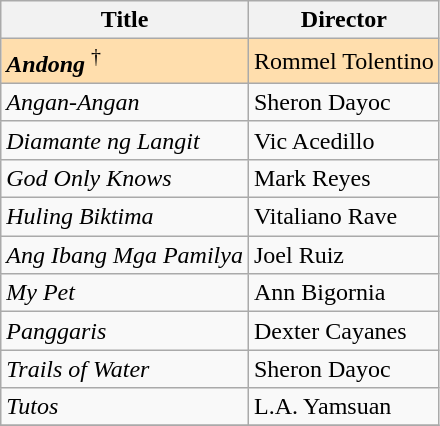<table class="wikitable">
<tr>
<th>Title</th>
<th>Director</th>
</tr>
<tr style="background:#FFDEAD;">
<td><strong><em>Andong</em></strong> <sup>†</sup></td>
<td>Rommel Tolentino</td>
</tr>
<tr>
<td><em>Angan-Angan</em></td>
<td>Sheron Dayoc</td>
</tr>
<tr>
<td><em>Diamante ng Langit</em></td>
<td>Vic Acedillo</td>
</tr>
<tr>
<td><em>God Only Knows</em></td>
<td>Mark Reyes</td>
</tr>
<tr>
<td><em>Huling Biktima</em></td>
<td>Vitaliano Rave</td>
</tr>
<tr>
<td><em>Ang Ibang Mga Pamilya</em></td>
<td>Joel Ruiz</td>
</tr>
<tr>
<td><em>My Pet</em></td>
<td>Ann Bigornia</td>
</tr>
<tr>
<td><em>Panggaris</em></td>
<td>Dexter Cayanes</td>
</tr>
<tr>
<td><em>Trails of Water</em></td>
<td>Sheron Dayoc</td>
</tr>
<tr>
<td><em>Tutos</em></td>
<td>L.A. Yamsuan</td>
</tr>
<tr>
</tr>
</table>
